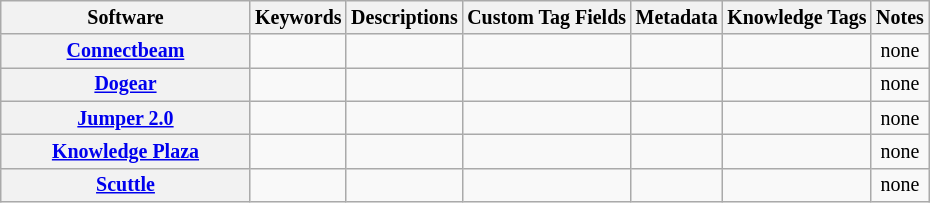<table class="wikitable sortable" style="font-size: smaller; text-align: center; width: auto;">
<tr>
<th style="width: 12em">Software</th>
<th>Keywords</th>
<th>Descriptions</th>
<th>Custom Tag Fields</th>
<th>Metadata</th>
<th>Knowledge Tags</th>
<th>Notes</th>
</tr>
<tr>
<th><a href='#'>Connectbeam</a></th>
<td></td>
<td></td>
<td></td>
<td></td>
<td></td>
<td>none</td>
</tr>
<tr>
<th><a href='#'>Dogear</a></th>
<td></td>
<td></td>
<td></td>
<td></td>
<td></td>
<td>none</td>
</tr>
<tr>
<th><a href='#'>Jumper 2.0</a></th>
<td></td>
<td></td>
<td></td>
<td></td>
<td></td>
<td>none</td>
</tr>
<tr>
<th><a href='#'>Knowledge Plaza</a></th>
<td></td>
<td></td>
<td></td>
<td></td>
<td></td>
<td>none</td>
</tr>
<tr>
<th><a href='#'>Scuttle</a></th>
<td></td>
<td></td>
<td></td>
<td></td>
<td></td>
<td>none</td>
</tr>
</table>
